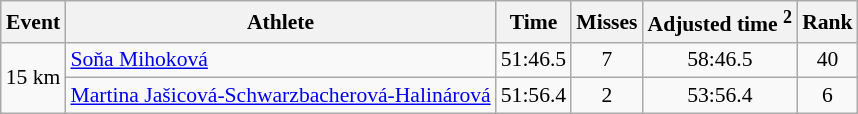<table class="wikitable" style="font-size:90%">
<tr>
<th>Event</th>
<th>Athlete</th>
<th>Time</th>
<th>Misses</th>
<th>Adjusted time <sup>2</sup></th>
<th>Rank</th>
</tr>
<tr>
<td rowspan="2">15 km</td>
<td><a href='#'>Soňa Mihoková</a></td>
<td align="center">51:46.5</td>
<td align="center">7</td>
<td align="center">58:46.5</td>
<td align="center">40</td>
</tr>
<tr>
<td><a href='#'>Martina Jašicová-Schwarzbacherová-Halinárová</a></td>
<td align="center">51:56.4</td>
<td align="center">2</td>
<td align="center">53:56.4</td>
<td align="center">6</td>
</tr>
</table>
